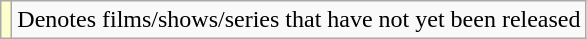<table class="wikitable">
<tr>
<td style="background:#FFFFCC;"></td>
<td>Denotes films/shows/series that have not yet been released</td>
</tr>
</table>
